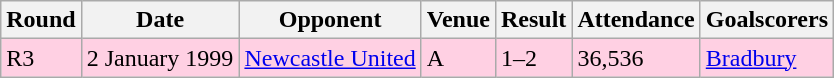<table class="wikitable">
<tr>
<th>Round</th>
<th>Date</th>
<th>Opponent</th>
<th>Venue</th>
<th>Result</th>
<th>Attendance</th>
<th>Goalscorers</th>
</tr>
<tr style="background-color: #ffd0e3;">
<td>R3</td>
<td>2 January 1999</td>
<td><a href='#'>Newcastle United</a></td>
<td>A</td>
<td>1–2</td>
<td>36,536</td>
<td><a href='#'>Bradbury</a></td>
</tr>
</table>
